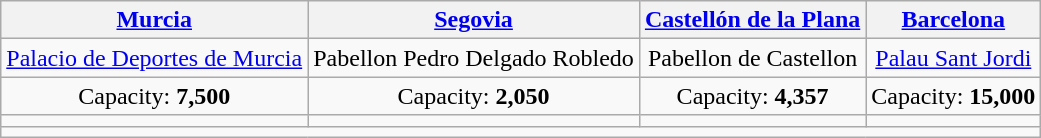<table class="wikitable" style="text-align:center">
<tr>
<th><a href='#'>Murcia</a></th>
<th><a href='#'>Segovia</a></th>
<th><a href='#'>Castellón de la Plana</a></th>
<th><a href='#'>Barcelona</a></th>
</tr>
<tr>
<td><a href='#'>Palacio de Deportes de Murcia</a></td>
<td>Pabellon Pedro Delgado Robledo</td>
<td>Pabellon de Castellon</td>
<td><a href='#'>Palau Sant Jordi</a></td>
</tr>
<tr>
<td>Capacity: <strong>7,500</strong></td>
<td>Capacity: <strong>2,050</strong></td>
<td>Capacity: <strong>4,357</strong></td>
<td>Capacity: <strong>15,000</strong></td>
</tr>
<tr>
<td></td>
<td></td>
<td></td>
<td></td>
</tr>
<tr>
<td rowspan=4 colspan=4></td>
</tr>
</table>
